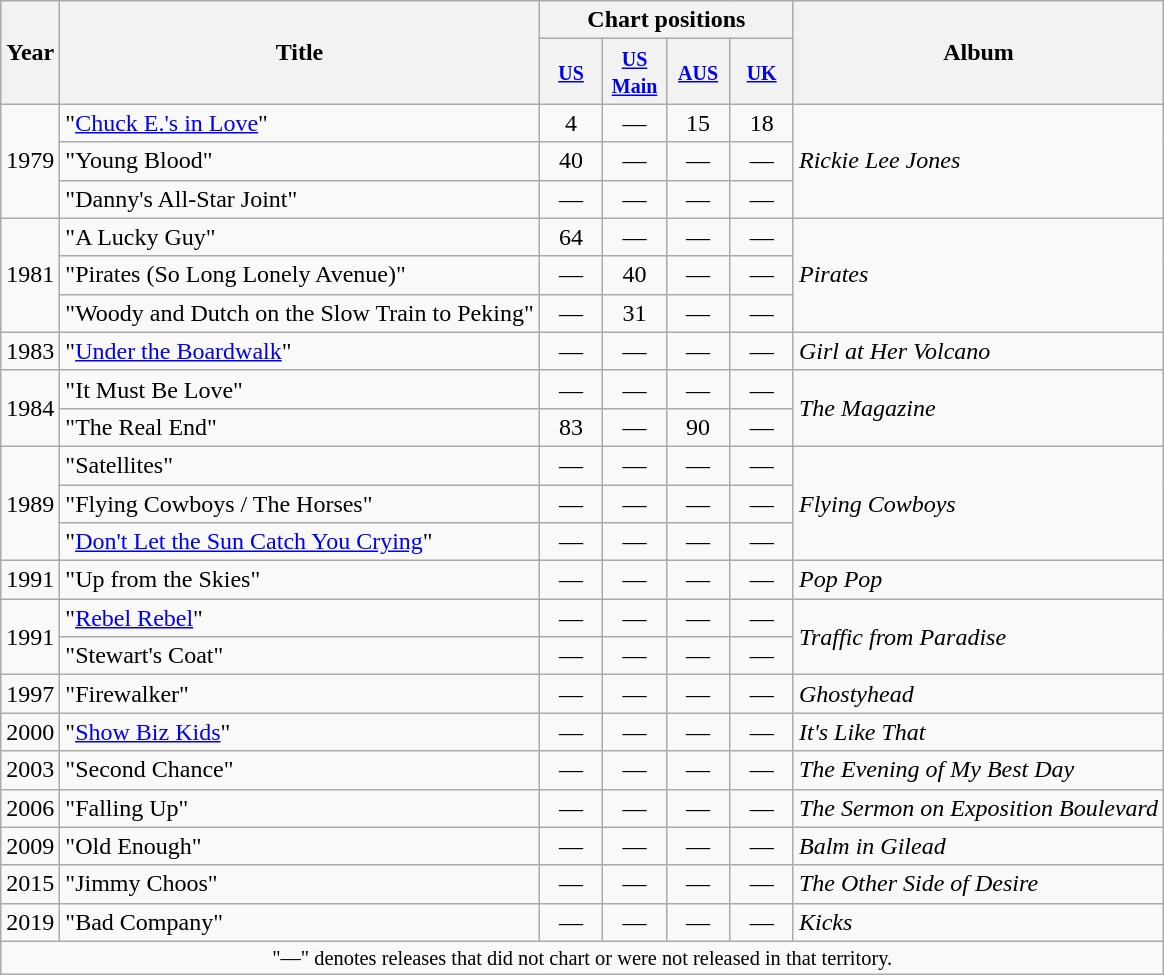<table class="wikitable">
<tr>
<th rowspan="2">Year</th>
<th rowspan="2">Title</th>
<th colspan="4">Chart positions</th>
<th rowspan="2">Album</th>
</tr>
<tr>
<th style="width:35px;"><small><a href='#'>US</a></small><br></th>
<th style="width:35px;"><small><a href='#'>US<br>Main</a></small><br></th>
<th style="width:35px;"><small><a href='#'>AUS</a></small><br></th>
<th style="width:35px;"><small><a href='#'>UK</a><br></small></th>
</tr>
<tr>
<td rowspan="3">1979</td>
<td>"<a href='#'>Chuck E.'s in Love</a>"</td>
<td style="text-align:center;">4</td>
<td style="text-align:center;">—</td>
<td style="text-align:center;">15</td>
<td style="text-align:center;">18</td>
<td rowspan="3"><em>Rickie Lee Jones</em></td>
</tr>
<tr>
<td>"Young Blood"</td>
<td style="text-align:center;">40</td>
<td style="text-align:center;">—</td>
<td style="text-align:center;">—</td>
<td style="text-align:center;">—</td>
</tr>
<tr>
<td>"Danny's All-Star Joint"</td>
<td style="text-align:center;">—</td>
<td style="text-align:center;">—</td>
<td style="text-align:center;">—</td>
<td style="text-align:center;">—</td>
</tr>
<tr>
<td rowspan="3">1981</td>
<td>"A Lucky Guy"</td>
<td style="text-align:center;">64</td>
<td style="text-align:center;">—</td>
<td style="text-align:center;">—</td>
<td style="text-align:center;">—</td>
<td rowspan="3"><em>Pirates</em></td>
</tr>
<tr>
<td>"Pirates (So Long Lonely Avenue)"</td>
<td style="text-align:center;">—</td>
<td style="text-align:center;">40</td>
<td style="text-align:center;">—</td>
<td style="text-align:center;">—</td>
</tr>
<tr>
<td>"Woody and Dutch on the Slow Train to Peking"</td>
<td style="text-align:center;">—</td>
<td style="text-align:center;">31</td>
<td style="text-align:center;">—</td>
<td style="text-align:center;">—</td>
</tr>
<tr>
<td>1983</td>
<td>"<a href='#'>Under the Boardwalk</a>"</td>
<td style="text-align:center;">—</td>
<td style="text-align:center;">—</td>
<td style="text-align:center;">—</td>
<td style="text-align:center;">—</td>
<td><em>Girl at Her Volcano</em></td>
</tr>
<tr>
<td rowspan="2">1984</td>
<td>"It Must Be Love"</td>
<td style="text-align:center;">—</td>
<td style="text-align:center;">—</td>
<td style="text-align:center;">—</td>
<td style="text-align:center;">—</td>
<td rowspan="2"><em>The Magazine</em></td>
</tr>
<tr>
<td>"The Real End"</td>
<td style="text-align:center;">83</td>
<td style="text-align:center;">—</td>
<td style="text-align:center;">90</td>
<td style="text-align:center;">—</td>
</tr>
<tr>
<td rowspan="3">1989</td>
<td>"Satellites"</td>
<td style="text-align:center;">—</td>
<td style="text-align:center;">—</td>
<td style="text-align:center;">—</td>
<td style="text-align:center;">—</td>
<td rowspan="3"><em>Flying Cowboys</em></td>
</tr>
<tr>
<td>"Flying Cowboys / The Horses"</td>
<td style="text-align:center;">—</td>
<td style="text-align:center;">—</td>
<td style="text-align:center;">—</td>
<td style="text-align:center;">—</td>
</tr>
<tr>
<td>"<a href='#'>Don't Let the Sun Catch You Crying</a>"</td>
<td style="text-align:center;">—</td>
<td style="text-align:center;">—</td>
<td style="text-align:center;">—</td>
<td style="text-align:center;">—</td>
</tr>
<tr>
<td>1991</td>
<td>"Up from the Skies"</td>
<td style="text-align:center;">—</td>
<td style="text-align:center;">—</td>
<td style="text-align:center;">—</td>
<td style="text-align:center;">—</td>
<td><em>Pop Pop</em></td>
</tr>
<tr>
<td rowspan="2">1991</td>
<td>"<a href='#'>Rebel Rebel</a>"</td>
<td style="text-align:center;">—</td>
<td style="text-align:center;">—</td>
<td style="text-align:center;">—</td>
<td style="text-align:center;">—</td>
<td rowspan="2"><em>Traffic from Paradise</em></td>
</tr>
<tr>
<td>"Stewart's Coat"</td>
<td style="text-align:center;">—</td>
<td style="text-align:center;">—</td>
<td style="text-align:center;">—</td>
<td style="text-align:center;">—</td>
</tr>
<tr>
<td>1997</td>
<td>"Firewalker"</td>
<td style="text-align:center;">—</td>
<td style="text-align:center;">—</td>
<td style="text-align:center;">—</td>
<td style="text-align:center;">—</td>
<td><em>Ghostyhead</em></td>
</tr>
<tr>
<td>2000</td>
<td>"<a href='#'>Show Biz Kids</a>"</td>
<td style="text-align:center;">—</td>
<td style="text-align:center;">—</td>
<td style="text-align:center;">—</td>
<td style="text-align:center;">—</td>
<td><em>It's Like That</em></td>
</tr>
<tr>
<td>2003</td>
<td>"Second Chance"</td>
<td style="text-align:center;">—</td>
<td style="text-align:center;">—</td>
<td style="text-align:center;">—</td>
<td style="text-align:center;">—</td>
<td><em>The Evening of My Best Day</em></td>
</tr>
<tr>
<td>2006</td>
<td>"Falling Up"</td>
<td style="text-align:center;">—</td>
<td style="text-align:center;">—</td>
<td style="text-align:center;">—</td>
<td style="text-align:center;">—</td>
<td><em>The Sermon on Exposition Boulevard</em></td>
</tr>
<tr>
<td>2009</td>
<td>"Old Enough"</td>
<td style="text-align:center;">—</td>
<td style="text-align:center;">—</td>
<td style="text-align:center;">—</td>
<td style="text-align:center;">—</td>
<td><em>Balm in Gilead</em></td>
</tr>
<tr>
<td>2015</td>
<td>"Jimmy Choos"</td>
<td style="text-align:center;">—</td>
<td style="text-align:center;">—</td>
<td style="text-align:center;">—</td>
<td style="text-align:center;">—</td>
<td><em>The Other Side of Desire</em></td>
</tr>
<tr>
<td>2019</td>
<td>"Bad Company"</td>
<td style="text-align:center;">—</td>
<td style="text-align:center;">—</td>
<td style="text-align:center;">—</td>
<td style="text-align:center;">—</td>
<td><em>Kicks</em></td>
</tr>
<tr>
<td colspan="9" style="text-align:center; font-size:85%">"—" denotes releases that did not chart or were not released in that territory.</td>
</tr>
</table>
